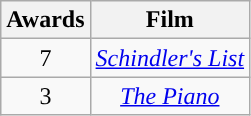<table class="wikitable" style="text-align:center;">
<tr>
<th style="background:">Awards</th>
<th style="background:">Film</th>
</tr>
<tr>
<td>7</td>
<td><em><a href='#'>Schindler's List</a></em></td>
</tr>
<tr>
<td>3</td>
<td><em><a href='#'>The Piano</a></em></td>
</tr>
</table>
